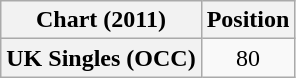<table class="wikitable plainrowheaders" style="text-align:center">
<tr>
<th>Chart (2011)</th>
<th>Position</th>
</tr>
<tr>
<th scope="row">UK Singles (OCC)</th>
<td>80</td>
</tr>
</table>
